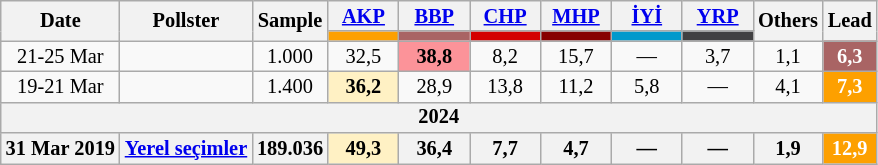<table class="wikitable mw-collapsible" style="text-align:center; font-size:85%; line-height:14px;">
<tr>
<th rowspan="2">Date</th>
<th rowspan="2">Pollster</th>
<th rowspan="2">Sample</th>
<th style="width:3em;"><a href='#'>AKP</a></th>
<th style="width:3em;"><a href='#'>BBP</a></th>
<th style="width:3em;"><a href='#'>CHP</a></th>
<th style="width:3em;"><a href='#'>MHP</a></th>
<th style="width:3em;"><a href='#'>İYİ</a></th>
<th style="width:3em;"><a href='#'>YRP</a></th>
<th rowspan="2">Others</th>
<th rowspan="2">Lead</th>
</tr>
<tr>
<th style="background:#fda000;"></th>
<th style="background:#A96464;"></th>
<th style="background:#d40000;"></th>
<th style="background:#870000;"></th>
<th style="background:#0099cc;"></th>
<th style="background:#414042;"></th>
</tr>
<tr>
<td>21-25 Mar</td>
<td></td>
<td>1.000</td>
<td>32,5</td>
<td style="background:#fc9399"><strong>38,8</strong></td>
<td>8,2</td>
<td>15,7</td>
<td>—</td>
<td>3,7</td>
<td>1,1</td>
<th style="background:#A96464; color:white;">6,3</th>
</tr>
<tr>
<td>19-21 Mar</td>
<td></td>
<td>1.400</td>
<td style="background:#FFF1C4"><strong>36,2</strong></td>
<td>28,9</td>
<td>13,8</td>
<td>11,2</td>
<td>5,8</td>
<td>—</td>
<td>4,1</td>
<th style="background:#fda000; color:white;">7,3</th>
</tr>
<tr>
<th colspan="11">2024</th>
</tr>
<tr>
<th>31 Mar 2019</th>
<th><a href='#'>Yerel seçimler</a></th>
<th>189.036</th>
<th style="background:#FFF1C4">49,3</th>
<th>36,4</th>
<th>7,7</th>
<th>4,7</th>
<th>—</th>
<th>—</th>
<th>1,9</th>
<th style="background:#fda000; color:white;">12,9</th>
</tr>
</table>
